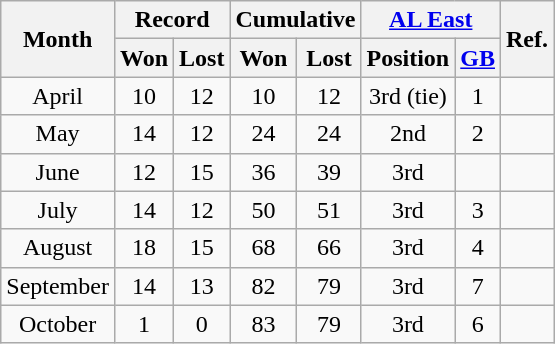<table class="wikitable" style="text-align:center;">
<tr>
<th rowspan=2>Month</th>
<th colspan=2>Record</th>
<th colspan=2>Cumulative</th>
<th colspan=2><a href='#'>AL East</a></th>
<th rowspan=2>Ref.</th>
</tr>
<tr>
<th>Won</th>
<th>Lost</th>
<th>Won</th>
<th>Lost</th>
<th>Position</th>
<th><a href='#'>GB</a></th>
</tr>
<tr>
<td>April</td>
<td>10</td>
<td>12</td>
<td>10</td>
<td>12</td>
<td>3rd (tie)</td>
<td>1</td>
<td></td>
</tr>
<tr>
<td>May</td>
<td>14</td>
<td>12</td>
<td>24</td>
<td>24</td>
<td>2nd</td>
<td>2</td>
<td></td>
</tr>
<tr>
<td>June</td>
<td>12</td>
<td>15</td>
<td>36</td>
<td>39</td>
<td>3rd</td>
<td></td>
<td></td>
</tr>
<tr>
<td>July</td>
<td>14</td>
<td>12</td>
<td>50</td>
<td>51</td>
<td>3rd</td>
<td>3</td>
<td></td>
</tr>
<tr>
<td>August</td>
<td>18</td>
<td>15</td>
<td>68</td>
<td>66</td>
<td>3rd</td>
<td>4</td>
<td></td>
</tr>
<tr>
<td>September</td>
<td>14</td>
<td>13</td>
<td>82</td>
<td>79</td>
<td>3rd</td>
<td>7</td>
<td></td>
</tr>
<tr>
<td>October</td>
<td>1</td>
<td>0</td>
<td>83</td>
<td>79</td>
<td>3rd</td>
<td>6</td>
<td></td>
</tr>
</table>
